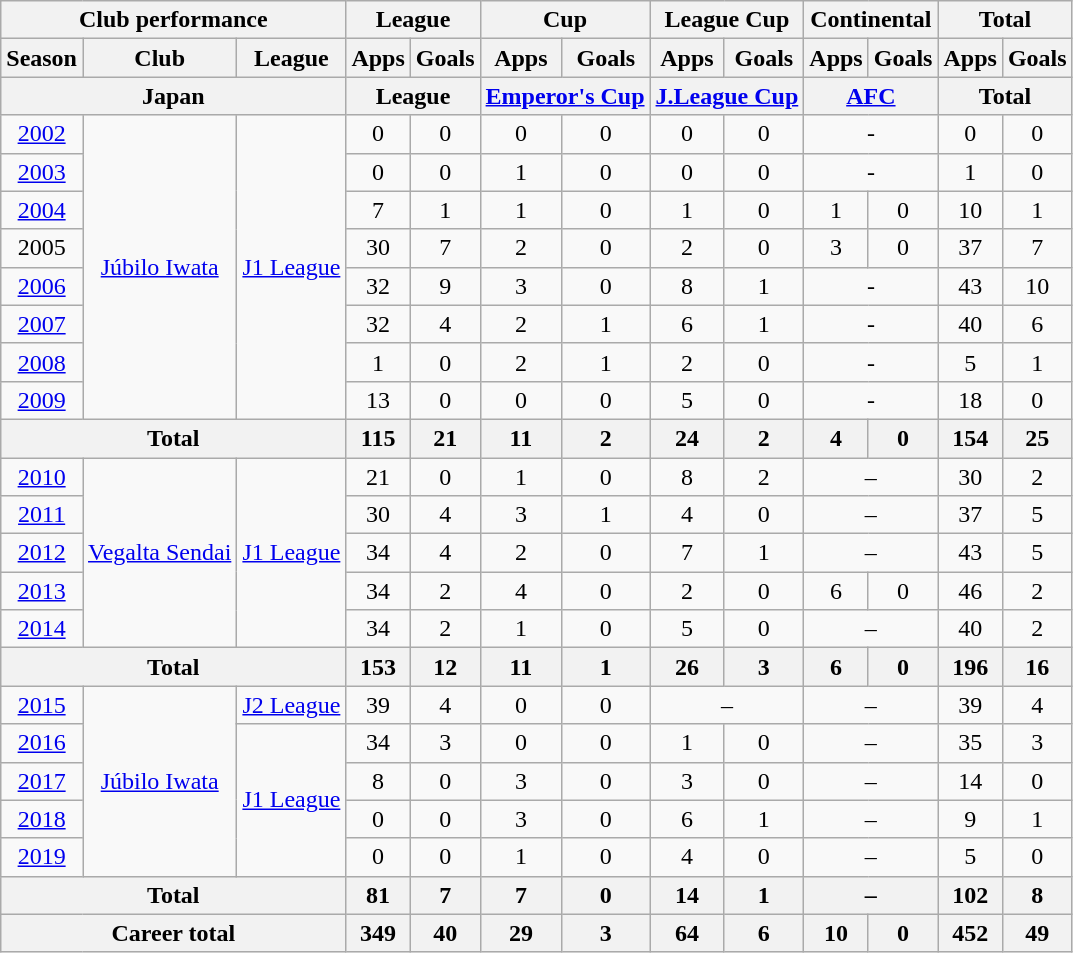<table class="wikitable" style="text-align:center">
<tr>
<th colspan=3>Club performance</th>
<th colspan=2>League</th>
<th colspan=2>Cup</th>
<th colspan=2>League Cup</th>
<th colspan=2>Continental</th>
<th colspan=2>Total</th>
</tr>
<tr>
<th>Season</th>
<th>Club</th>
<th>League</th>
<th>Apps</th>
<th>Goals</th>
<th>Apps</th>
<th>Goals</th>
<th>Apps</th>
<th>Goals</th>
<th>Apps</th>
<th>Goals</th>
<th>Apps</th>
<th>Goals</th>
</tr>
<tr>
<th colspan=3>Japan</th>
<th colspan=2>League</th>
<th colspan=2><a href='#'>Emperor's Cup</a></th>
<th colspan=2><a href='#'>J.League Cup</a></th>
<th colspan=2><a href='#'>AFC</a></th>
<th colspan=2>Total</th>
</tr>
<tr>
<td><a href='#'>2002</a></td>
<td rowspan="8"><a href='#'>Júbilo Iwata</a></td>
<td rowspan="8"><a href='#'>J1 League</a></td>
<td>0</td>
<td>0</td>
<td>0</td>
<td>0</td>
<td>0</td>
<td>0</td>
<td colspan="2">-</td>
<td>0</td>
<td>0</td>
</tr>
<tr>
<td><a href='#'>2003</a></td>
<td>0</td>
<td>0</td>
<td>1</td>
<td>0</td>
<td>0</td>
<td>0</td>
<td colspan="2">-</td>
<td>1</td>
<td>0</td>
</tr>
<tr>
<td><a href='#'>2004</a></td>
<td>7</td>
<td>1</td>
<td>1</td>
<td>0</td>
<td>1</td>
<td>0</td>
<td>1</td>
<td>0</td>
<td>10</td>
<td>1</td>
</tr>
<tr>
<td>2005</td>
<td>30</td>
<td>7</td>
<td>2</td>
<td>0</td>
<td>2</td>
<td>0</td>
<td>3</td>
<td>0</td>
<td>37</td>
<td>7</td>
</tr>
<tr>
<td><a href='#'>2006</a></td>
<td>32</td>
<td>9</td>
<td>3</td>
<td>0</td>
<td>8</td>
<td>1</td>
<td colspan="2">-</td>
<td>43</td>
<td>10</td>
</tr>
<tr>
<td><a href='#'>2007</a></td>
<td>32</td>
<td>4</td>
<td>2</td>
<td>1</td>
<td>6</td>
<td>1</td>
<td colspan="2">-</td>
<td>40</td>
<td>6</td>
</tr>
<tr>
<td><a href='#'>2008</a></td>
<td>1</td>
<td>0</td>
<td>2</td>
<td>1</td>
<td>2</td>
<td>0</td>
<td colspan="2">-</td>
<td>5</td>
<td>1</td>
</tr>
<tr>
<td><a href='#'>2009</a></td>
<td>13</td>
<td>0</td>
<td>0</td>
<td>0</td>
<td>5</td>
<td>0</td>
<td colspan="2">-</td>
<td>18</td>
<td>0</td>
</tr>
<tr>
<th colspan="3">Total</th>
<th>115</th>
<th>21</th>
<th>11</th>
<th>2</th>
<th>24</th>
<th>2</th>
<th>4</th>
<th>0</th>
<th>154</th>
<th>25</th>
</tr>
<tr>
<td><a href='#'>2010</a></td>
<td rowspan="5"><a href='#'>Vegalta Sendai</a></td>
<td rowspan="5"><a href='#'>J1 League</a></td>
<td>21</td>
<td>0</td>
<td>1</td>
<td>0</td>
<td>8</td>
<td>2</td>
<td colspan="2">–</td>
<td>30</td>
<td>2</td>
</tr>
<tr>
<td><a href='#'>2011</a></td>
<td>30</td>
<td>4</td>
<td>3</td>
<td>1</td>
<td>4</td>
<td>0</td>
<td colspan="2">–</td>
<td>37</td>
<td>5</td>
</tr>
<tr>
<td><a href='#'>2012</a></td>
<td>34</td>
<td>4</td>
<td>2</td>
<td>0</td>
<td>7</td>
<td>1</td>
<td colspan="2">–</td>
<td>43</td>
<td>5</td>
</tr>
<tr>
<td><a href='#'>2013</a></td>
<td>34</td>
<td>2</td>
<td>4</td>
<td>0</td>
<td>2</td>
<td>0</td>
<td>6</td>
<td>0</td>
<td>46</td>
<td>2</td>
</tr>
<tr>
<td><a href='#'>2014</a></td>
<td>34</td>
<td>2</td>
<td>1</td>
<td>0</td>
<td>5</td>
<td>0</td>
<td colspan="2">–</td>
<td>40</td>
<td>2</td>
</tr>
<tr>
<th colspan="3">Total</th>
<th>153</th>
<th>12</th>
<th>11</th>
<th>1</th>
<th>26</th>
<th>3</th>
<th>6</th>
<th>0</th>
<th>196</th>
<th>16</th>
</tr>
<tr>
<td><a href='#'>2015</a></td>
<td rowspan="5"><a href='#'>Júbilo Iwata</a></td>
<td><a href='#'>J2 League</a></td>
<td>39</td>
<td>4</td>
<td>0</td>
<td>0</td>
<td colspan="2">–</td>
<td colspan="2">–</td>
<td>39</td>
<td>4</td>
</tr>
<tr>
<td><a href='#'>2016</a></td>
<td rowspan="4"><a href='#'>J1 League</a></td>
<td>34</td>
<td>3</td>
<td>0</td>
<td>0</td>
<td>1</td>
<td>0</td>
<td colspan="2">–</td>
<td>35</td>
<td>3</td>
</tr>
<tr>
<td><a href='#'>2017</a></td>
<td>8</td>
<td>0</td>
<td>3</td>
<td>0</td>
<td>3</td>
<td>0</td>
<td colspan="2">–</td>
<td>14</td>
<td>0</td>
</tr>
<tr>
<td><a href='#'>2018</a></td>
<td>0</td>
<td>0</td>
<td>3</td>
<td>0</td>
<td>6</td>
<td>1</td>
<td colspan="2">–</td>
<td>9</td>
<td>1</td>
</tr>
<tr>
<td><a href='#'>2019</a></td>
<td>0</td>
<td>0</td>
<td>1</td>
<td>0</td>
<td>4</td>
<td>0</td>
<td colspan="2">–</td>
<td>5</td>
<td>0</td>
</tr>
<tr>
<th colspan="3">Total</th>
<th>81</th>
<th>7</th>
<th>7</th>
<th>0</th>
<th>14</th>
<th>1</th>
<th colspan="2">–</th>
<th>102</th>
<th>8</th>
</tr>
<tr>
<th colspan=3>Career total</th>
<th>349</th>
<th>40</th>
<th>29</th>
<th>3</th>
<th>64</th>
<th>6</th>
<th>10</th>
<th>0</th>
<th>452</th>
<th>49</th>
</tr>
</table>
